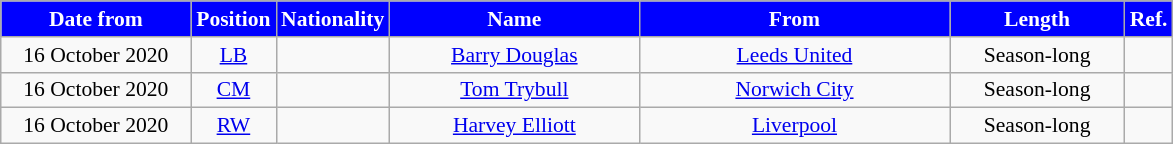<table class="wikitable"  style="text-align:center; font-size:90%; ">
<tr>
<th style="background:#0000FF; color:white; width:120px;">Date from</th>
<th style="background:#0000FF; color:white; width:50px;">Position</th>
<th style="background:#0000FF; color:white; width:50px;">Nationality</th>
<th style="background:#0000FF; color:white; width:160px;">Name</th>
<th style="background:#0000FF; color:white; width:200px;">From</th>
<th style="background:#0000FF; color:white; width:110px;">Length</th>
<th style="background:#0000FF; color:white; width:25px;">Ref.</th>
</tr>
<tr>
<td>16 October 2020</td>
<td><a href='#'>LB</a></td>
<td></td>
<td><a href='#'>Barry Douglas</a></td>
<td> <a href='#'>Leeds United</a></td>
<td>Season-long</td>
<td></td>
</tr>
<tr>
<td>16 October 2020</td>
<td><a href='#'>CM</a></td>
<td></td>
<td><a href='#'>Tom Trybull</a></td>
<td> <a href='#'>Norwich City</a></td>
<td>Season-long</td>
<td></td>
</tr>
<tr>
<td>16 October 2020</td>
<td><a href='#'>RW</a></td>
<td></td>
<td><a href='#'>Harvey Elliott</a></td>
<td> <a href='#'>Liverpool</a></td>
<td>Season-long</td>
<td></td>
</tr>
</table>
